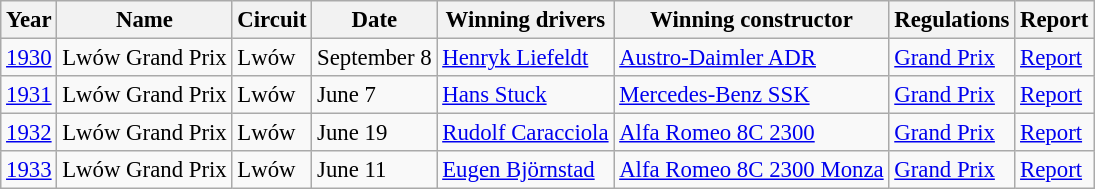<table class="wikitable" style="font-size:95%">
<tr>
<th>Year</th>
<th>Name</th>
<th>Circuit</th>
<th>Date</th>
<th>Winning drivers</th>
<th>Winning constructor</th>
<th>Regulations</th>
<th>Report</th>
</tr>
<tr>
<td><a href='#'>1930</a></td>
<td> Lwów Grand Prix</td>
<td>Lwów</td>
<td>September 8</td>
<td> <a href='#'>Henryk Liefeldt</a></td>
<td><a href='#'>Austro-Daimler ADR</a></td>
<td><a href='#'>Grand Prix</a></td>
<td><a href='#'>Report</a></td>
</tr>
<tr>
<td><a href='#'>1931</a></td>
<td> Lwów Grand Prix</td>
<td>Lwów</td>
<td>June 7</td>
<td> <a href='#'>Hans Stuck</a></td>
<td><a href='#'>Mercedes-Benz SSK</a></td>
<td><a href='#'>Grand Prix</a></td>
<td><a href='#'>Report</a></td>
</tr>
<tr>
<td><a href='#'>1932</a></td>
<td> Lwów Grand Prix</td>
<td>Lwów</td>
<td>June 19</td>
<td> <a href='#'>Rudolf Caracciola</a></td>
<td><a href='#'>Alfa Romeo 8C 2300</a></td>
<td><a href='#'>Grand Prix</a></td>
<td><a href='#'>Report</a></td>
</tr>
<tr>
<td><a href='#'>1933</a></td>
<td> Lwów Grand Prix</td>
<td>Lwów</td>
<td>June 11</td>
<td> <a href='#'>Eugen Björnstad</a></td>
<td><a href='#'>Alfa Romeo 8C 2300 Monza</a></td>
<td><a href='#'>Grand Prix</a></td>
<td><a href='#'>Report</a></td>
</tr>
</table>
